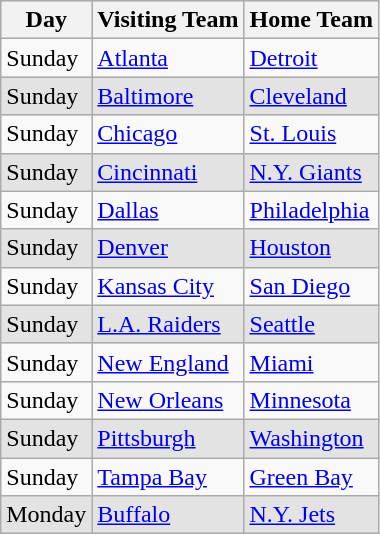<table class="wikitable">
<tr style="background: #e3e3e3;">
<th>Day</th>
<th>Visiting Team</th>
<th>Home Team</th>
</tr>
<tr>
<td>Sunday</td>
<td><a href='#'>Atlanta</a></td>
<td><a href='#'>Detroit</a></td>
</tr>
<tr style="background: #e3e3e3;">
<td>Sunday</td>
<td><a href='#'>Baltimore</a></td>
<td><a href='#'>Cleveland</a></td>
</tr>
<tr>
<td>Sunday</td>
<td><a href='#'>Chicago</a></td>
<td><a href='#'>St. Louis</a></td>
</tr>
<tr style="background: #e3e3e3;">
<td>Sunday</td>
<td><a href='#'>Cincinnati</a></td>
<td><a href='#'>N.Y. Giants</a></td>
</tr>
<tr>
<td>Sunday</td>
<td><a href='#'>Dallas</a></td>
<td><a href='#'>Philadelphia</a></td>
</tr>
<tr style="background: #e3e3e3;">
<td>Sunday</td>
<td><a href='#'>Denver</a></td>
<td><a href='#'>Houston</a></td>
</tr>
<tr>
<td>Sunday</td>
<td><a href='#'>Kansas City</a></td>
<td><a href='#'>San Diego</a></td>
</tr>
<tr style="background: #e3e3e3;">
<td>Sunday</td>
<td><a href='#'>L.A. Raiders</a></td>
<td><a href='#'>Seattle</a></td>
</tr>
<tr>
<td>Sunday</td>
<td><a href='#'>New England</a></td>
<td><a href='#'>Miami</a></td>
</tr>
<tr>
<td>Sunday</td>
<td><a href='#'>New Orleans</a></td>
<td><a href='#'>Minnesota</a></td>
</tr>
<tr style="background: #e3e3e3;">
<td>Sunday</td>
<td><a href='#'>Pittsburgh</a></td>
<td><a href='#'>Washington</a></td>
</tr>
<tr>
<td>Sunday</td>
<td><a href='#'>Tampa Bay</a></td>
<td><a href='#'>Green Bay</a></td>
</tr>
<tr style="background: #e3e3e3;">
<td>Monday</td>
<td><a href='#'>Buffalo</a></td>
<td><a href='#'>N.Y. Jets</a></td>
</tr>
</table>
